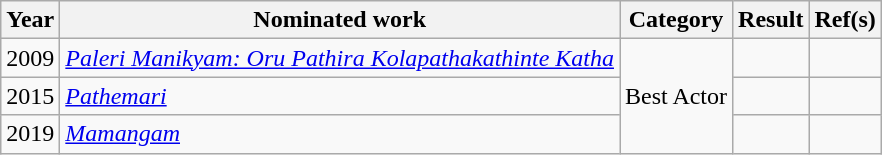<table class="wikitable">
<tr>
<th>Year</th>
<th>Nominated work</th>
<th>Category</th>
<th>Result</th>
<th>Ref(s)</th>
</tr>
<tr>
<td>2009</td>
<td><a href='#'><em>Paleri Manikyam: Oru Pathira Kolapathakathinte Katha</em></a></td>
<td rowspan="3">Best Actor</td>
<td></td>
<td></td>
</tr>
<tr>
<td>2015</td>
<td><em><a href='#'>Pathemari</a></em></td>
<td></td>
<td></td>
</tr>
<tr>
<td>2019</td>
<td><em><a href='#'>Mamangam</a></em></td>
<td></td>
<td></td>
</tr>
</table>
